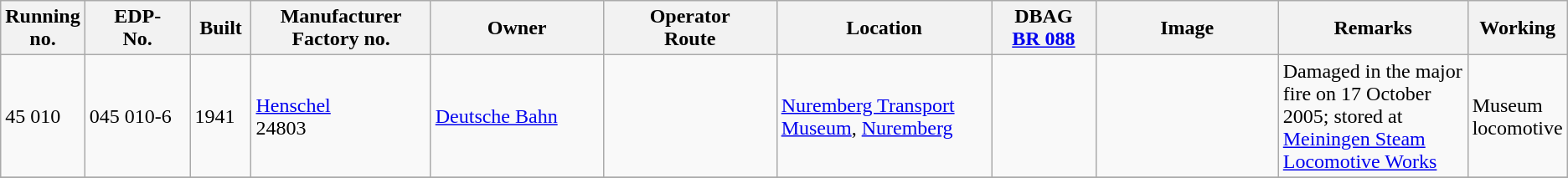<table class="wikitable" style="width="100%"; border:solid 1px #AAAAAA; background:#e3e3e3;">
<tr>
<th width="5%">Running<br>no.</th>
<th width="7%">EDP-<br>No.</th>
<th width="4%">Built</th>
<th width="12%">Manufacturer<br>Factory no.</th>
<th width="12%">Owner</th>
<th width="12%">Operator<br>Route</th>
<th width="15%">Location</th>
<th width="7%">DBAG<br><a href='#'>BR 088</a></th>
<th width="13%">Image</th>
<th width="20%">Remarks</th>
<th width="8%">Working</th>
</tr>
<tr>
<td>45 010</td>
<td>045 010-6</td>
<td>1941</td>
<td><a href='#'>Henschel</a><br>24803</td>
<td><a href='#'>Deutsche Bahn</a></td>
<td></td>
<td><a href='#'>Nuremberg Transport Museum</a>, <a href='#'>Nuremberg</a></td>
<td></td>
<td></td>
<td>Damaged in the major fire on 17 October 2005; stored at <a href='#'>Meiningen Steam Locomotive Works</a></td>
<td>Museum locomotive</td>
</tr>
<tr>
</tr>
</table>
